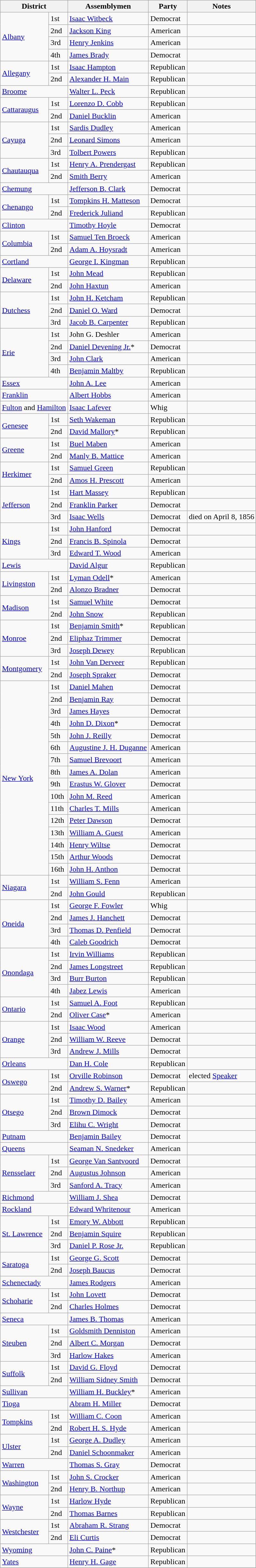<table class=wikitable>
<tr>
<th colspan="2">District</th>
<th>Assemblymen</th>
<th>Party</th>
<th>Notes</th>
</tr>
<tr>
<td rowspan="4"><a href='#'>Albany</a></td>
<td>1st</td>
<td><a href='#'>Isaac Witbeck</a></td>
<td>Democrat</td>
<td></td>
</tr>
<tr>
<td>2nd</td>
<td><a href='#'>Jackson King</a></td>
<td>American</td>
<td></td>
</tr>
<tr>
<td>3rd</td>
<td><a href='#'>Henry Jenkins</a></td>
<td>American</td>
<td></td>
</tr>
<tr>
<td>4th</td>
<td><a href='#'>James Brady</a></td>
<td>Democrat</td>
<td></td>
</tr>
<tr>
<td rowspan="2"><a href='#'>Allegany</a></td>
<td>1st</td>
<td><a href='#'>Isaac Hampton</a></td>
<td>Republican</td>
<td></td>
</tr>
<tr>
<td>2nd</td>
<td><a href='#'>Alexander H. Main</a></td>
<td>Republican</td>
<td></td>
</tr>
<tr>
<td colspan="2"><a href='#'>Broome</a></td>
<td><a href='#'>Walter L. Peck</a></td>
<td>Republican</td>
<td></td>
</tr>
<tr>
<td rowspan="2"><a href='#'>Cattaraugus</a></td>
<td>1st</td>
<td><a href='#'>Lorenzo D. Cobb</a></td>
<td>Republican</td>
<td></td>
</tr>
<tr>
<td>2nd</td>
<td><a href='#'>Daniel Bucklin</a></td>
<td>American</td>
<td></td>
</tr>
<tr>
<td rowspan="3"><a href='#'>Cayuga</a></td>
<td>1st</td>
<td><a href='#'>Sardis Dudley</a></td>
<td>American</td>
<td></td>
</tr>
<tr>
<td>2nd</td>
<td><a href='#'>Leonard Simons</a></td>
<td>American</td>
<td></td>
</tr>
<tr>
<td>3rd</td>
<td><a href='#'>Tolbert Powers</a></td>
<td>Republican</td>
<td></td>
</tr>
<tr>
<td rowspan="2"><a href='#'>Chautauqua</a></td>
<td>1st</td>
<td><a href='#'>Henry A. Prendergast</a></td>
<td>Republican</td>
<td></td>
</tr>
<tr>
<td>2nd</td>
<td><a href='#'>Smith Berry</a></td>
<td>American</td>
<td></td>
</tr>
<tr>
<td colspan="2"><a href='#'>Chemung</a></td>
<td><a href='#'>Jefferson B. Clark</a></td>
<td>Democrat</td>
<td></td>
</tr>
<tr>
<td rowspan="2"><a href='#'>Chenango</a></td>
<td>1st</td>
<td><a href='#'>Tompkins H. Matteson</a></td>
<td>Democrat</td>
<td></td>
</tr>
<tr>
<td>2nd</td>
<td><a href='#'>Frederick Juliand</a></td>
<td>Republican</td>
<td></td>
</tr>
<tr>
<td colspan="2"><a href='#'>Clinton</a></td>
<td><a href='#'>Timothy Hoyle</a></td>
<td>Democrat</td>
<td></td>
</tr>
<tr>
<td rowspan="2"><a href='#'>Columbia</a></td>
<td>1st</td>
<td><a href='#'>Samuel Ten Broeck</a></td>
<td>American</td>
<td></td>
</tr>
<tr>
<td>2nd</td>
<td><a href='#'>Adam A. Hoysradt</a></td>
<td>American</td>
<td></td>
</tr>
<tr>
<td colspan="2"><a href='#'>Cortland</a></td>
<td><a href='#'>George I. Kingman</a></td>
<td>Republican</td>
<td></td>
</tr>
<tr>
<td rowspan="2"><a href='#'>Delaware</a></td>
<td>1st</td>
<td><a href='#'>John Mead</a></td>
<td>Republican</td>
<td></td>
</tr>
<tr>
<td>2nd</td>
<td><a href='#'>John Haxtun</a></td>
<td>American</td>
<td></td>
</tr>
<tr>
<td rowspan="3"><a href='#'>Dutchess</a></td>
<td>1st</td>
<td><a href='#'>John H. Ketcham</a></td>
<td>Republican</td>
<td></td>
</tr>
<tr>
<td>2nd</td>
<td><a href='#'>Daniel O. Ward</a></td>
<td>Democrat</td>
<td></td>
</tr>
<tr>
<td>3rd</td>
<td><a href='#'>Jacob B. Carpenter</a></td>
<td>Republican</td>
<td></td>
</tr>
<tr>
<td rowspan="4"><a href='#'>Erie</a></td>
<td>1st</td>
<td>John G. Deshler</td>
<td>American</td>
<td></td>
</tr>
<tr>
<td>2nd</td>
<td><a href='#'>Daniel Devening Jr.</a>*</td>
<td>Democrat</td>
<td></td>
</tr>
<tr>
<td>3rd</td>
<td><a href='#'>John Clark</a></td>
<td>American</td>
<td></td>
</tr>
<tr>
<td>4th</td>
<td><a href='#'>Benjamin Maltby</a></td>
<td>Republican</td>
<td></td>
</tr>
<tr>
<td colspan="2"><a href='#'>Essex</a></td>
<td><a href='#'>John A. Lee</a></td>
<td>American</td>
<td></td>
</tr>
<tr>
<td colspan="2"><a href='#'>Franklin</a></td>
<td><a href='#'>Albert Hobbs</a></td>
<td>American</td>
<td></td>
</tr>
<tr>
<td colspan="2"><a href='#'>Fulton</a> and <a href='#'>Hamilton</a></td>
<td><a href='#'>Isaac Lafever</a></td>
<td>Whig</td>
<td></td>
</tr>
<tr>
<td rowspan="2"><a href='#'>Genesee</a></td>
<td>1st</td>
<td><a href='#'>Seth Wakeman</a></td>
<td>Republican</td>
<td></td>
</tr>
<tr>
<td>2nd</td>
<td><a href='#'>David Mallory</a>*</td>
<td>Republican</td>
<td></td>
</tr>
<tr>
<td rowspan="2"><a href='#'>Greene</a></td>
<td>1st</td>
<td><a href='#'>Buel Maben</a></td>
<td>American</td>
<td></td>
</tr>
<tr>
<td>2nd</td>
<td><a href='#'>Manly B. Mattice</a></td>
<td>American</td>
<td></td>
</tr>
<tr>
<td rowspan="2"><a href='#'>Herkimer</a></td>
<td>1st</td>
<td><a href='#'>Samuel Green</a></td>
<td>Republican</td>
<td></td>
</tr>
<tr>
<td>2nd</td>
<td><a href='#'>Amos H. Prescott</a></td>
<td>American</td>
<td></td>
</tr>
<tr>
<td rowspan="3"><a href='#'>Jefferson</a></td>
<td>1st</td>
<td><a href='#'>Hart Massey</a></td>
<td>Republican</td>
<td></td>
</tr>
<tr>
<td>2nd</td>
<td><a href='#'>Franklin Parker</a></td>
<td>Democrat</td>
<td></td>
</tr>
<tr>
<td>3rd</td>
<td><a href='#'>Isaac Wells</a></td>
<td>Democrat</td>
<td>died on April 8, 1856</td>
</tr>
<tr>
<td rowspan="3"><a href='#'>Kings</a></td>
<td>1st</td>
<td><a href='#'>John Hanford</a></td>
<td>Democrat</td>
<td></td>
</tr>
<tr>
<td>2nd</td>
<td><a href='#'>Francis B. Spinola</a></td>
<td>Democrat</td>
<td></td>
</tr>
<tr>
<td>3rd</td>
<td><a href='#'>Edward T. Wood</a></td>
<td>American</td>
<td></td>
</tr>
<tr>
<td colspan="2"><a href='#'>Lewis</a></td>
<td><a href='#'>David Algur</a></td>
<td>Republican</td>
<td></td>
</tr>
<tr>
<td rowspan="2"><a href='#'>Livingston</a></td>
<td>1st</td>
<td><a href='#'>Lyman Odell</a>*</td>
<td>American</td>
<td></td>
</tr>
<tr>
<td>2nd</td>
<td><a href='#'>Alonzo Bradner</a></td>
<td>Democrat</td>
<td></td>
</tr>
<tr>
<td rowspan="2"><a href='#'>Madison</a></td>
<td>1st</td>
<td><a href='#'>Samuel White</a></td>
<td>Democrat</td>
<td></td>
</tr>
<tr>
<td>2nd</td>
<td><a href='#'>John Snow</a></td>
<td>Republican</td>
<td></td>
</tr>
<tr>
<td rowspan="3"><a href='#'>Monroe</a></td>
<td>1st</td>
<td><a href='#'>Benjamin Smith</a>*</td>
<td>Republican</td>
<td></td>
</tr>
<tr>
<td>2nd</td>
<td><a href='#'>Eliphaz Trimmer</a></td>
<td>Democrat</td>
<td></td>
</tr>
<tr>
<td>3rd</td>
<td><a href='#'>Joseph Dewey</a></td>
<td>Republican</td>
<td></td>
</tr>
<tr>
<td rowspan="2"><a href='#'>Montgomery</a></td>
<td>1st</td>
<td><a href='#'>John Van Derveer</a></td>
<td>Republican</td>
<td></td>
</tr>
<tr>
<td>2nd</td>
<td><a href='#'>Joseph Spraker</a></td>
<td>Democrat</td>
<td></td>
</tr>
<tr>
<td rowspan="16"><a href='#'>New York</a></td>
<td>1st</td>
<td><a href='#'>Daniel Mahen</a></td>
<td>Democrat</td>
<td></td>
</tr>
<tr>
<td>2nd</td>
<td><a href='#'>Benjamin Ray</a></td>
<td>Democrat</td>
<td></td>
</tr>
<tr>
<td>3rd</td>
<td><a href='#'>James Hayes</a></td>
<td>Democrat</td>
<td></td>
</tr>
<tr>
<td>4th</td>
<td><a href='#'>John D. Dixon</a>*</td>
<td>Democrat</td>
<td></td>
</tr>
<tr>
<td>5th</td>
<td><a href='#'>John J. Reilly</a></td>
<td>Democrat</td>
<td></td>
</tr>
<tr>
<td>6th</td>
<td><a href='#'>Augustine J. H. Duganne</a></td>
<td>American</td>
<td></td>
</tr>
<tr>
<td>7th</td>
<td><a href='#'>Samuel Brevoort</a></td>
<td>American</td>
<td></td>
</tr>
<tr>
<td>8th</td>
<td><a href='#'>James A. Dolan</a></td>
<td>American</td>
<td></td>
</tr>
<tr>
<td>9th</td>
<td><a href='#'>Erastus W. Glover</a></td>
<td>Democrat</td>
<td></td>
</tr>
<tr>
<td>10th</td>
<td><a href='#'>John M. Reed</a></td>
<td>American</td>
<td></td>
</tr>
<tr>
<td>11th</td>
<td><a href='#'>Charles T. Mills</a></td>
<td>American</td>
<td></td>
</tr>
<tr>
<td>12th</td>
<td><a href='#'>Peter Dawson</a></td>
<td>Democrat</td>
<td></td>
</tr>
<tr>
<td>13th</td>
<td><a href='#'>William A. Guest</a></td>
<td>American</td>
<td></td>
</tr>
<tr>
<td>14th</td>
<td><a href='#'>Henry Wiltse</a></td>
<td>Democrat</td>
<td></td>
</tr>
<tr>
<td>15th</td>
<td><a href='#'>Arthur Woods</a></td>
<td>Democrat</td>
<td></td>
</tr>
<tr>
<td>16th</td>
<td><a href='#'>John H. Anthon</a></td>
<td>Democrat</td>
<td></td>
</tr>
<tr>
<td rowspan="2"><a href='#'>Niagara</a></td>
<td>1st</td>
<td><a href='#'>William S. Fenn</a></td>
<td>American</td>
<td></td>
</tr>
<tr>
<td>2nd</td>
<td><a href='#'>John Gould</a></td>
<td>Republican</td>
<td></td>
</tr>
<tr>
<td rowspan="4"><a href='#'>Oneida</a></td>
<td>1st</td>
<td><a href='#'>George F. Fowler</a></td>
<td>Whig</td>
<td></td>
</tr>
<tr>
<td>2nd</td>
<td><a href='#'>James J. Hanchett</a></td>
<td>Democrat</td>
<td></td>
</tr>
<tr>
<td>3rd</td>
<td><a href='#'>Thomas D. Penfield</a></td>
<td>Democrat</td>
<td></td>
</tr>
<tr>
<td>4th</td>
<td><a href='#'>Caleb Goodrich</a></td>
<td>Democrat</td>
<td></td>
</tr>
<tr>
<td rowspan="4"><a href='#'>Onondaga</a></td>
<td>1st</td>
<td><a href='#'>Irvin Williams</a></td>
<td>Republican</td>
<td></td>
</tr>
<tr>
<td>2nd</td>
<td><a href='#'>James Longstreet</a></td>
<td>Republican</td>
<td></td>
</tr>
<tr>
<td>3rd</td>
<td><a href='#'>Burr Burton</a></td>
<td>Republican</td>
<td></td>
</tr>
<tr>
<td>4th</td>
<td><a href='#'>Jabez Lewis</a></td>
<td>American</td>
<td></td>
</tr>
<tr>
<td rowspan="2"><a href='#'>Ontario</a></td>
<td>1st</td>
<td><a href='#'>Samuel A. Foot</a></td>
<td>Republican</td>
<td></td>
</tr>
<tr>
<td>2nd</td>
<td><a href='#'>Oliver Case</a>*</td>
<td>American</td>
<td></td>
</tr>
<tr>
<td rowspan="3"><a href='#'>Orange</a></td>
<td>1st</td>
<td><a href='#'>Isaac Wood</a></td>
<td>American</td>
<td></td>
</tr>
<tr>
<td>2nd</td>
<td><a href='#'>William W. Reeve</a></td>
<td>Democrat</td>
<td></td>
</tr>
<tr>
<td>3rd</td>
<td><a href='#'>Andrew J. Mills</a></td>
<td>Democrat</td>
<td></td>
</tr>
<tr>
<td colspan="2"><a href='#'>Orleans</a></td>
<td><a href='#'>Dan H. Cole</a></td>
<td>Republican</td>
<td></td>
</tr>
<tr>
<td rowspan="2"><a href='#'>Oswego</a></td>
<td>1st</td>
<td><a href='#'>Orville Robinson</a></td>
<td>Democrat</td>
<td>elected <a href='#'>Speaker</a></td>
</tr>
<tr>
<td>2nd</td>
<td><a href='#'>Andrew S. Warner</a>*</td>
<td>Republican</td>
<td></td>
</tr>
<tr>
<td rowspan="3"><a href='#'>Otsego</a></td>
<td>1st</td>
<td><a href='#'>Timothy D. Bailey</a></td>
<td>American</td>
<td></td>
</tr>
<tr>
<td>2nd</td>
<td><a href='#'>Brown Dimock</a></td>
<td>Democrat</td>
<td></td>
</tr>
<tr>
<td>3rd</td>
<td><a href='#'>Elihu C. Wright</a></td>
<td>Democrat</td>
<td></td>
</tr>
<tr>
<td colspan="2"><a href='#'>Putnam</a></td>
<td><a href='#'>Benjamin Bailey</a></td>
<td>Democrat</td>
<td></td>
</tr>
<tr>
<td colspan="2"><a href='#'>Queens</a></td>
<td><a href='#'>Seaman N. Snedeker</a></td>
<td>American</td>
<td></td>
</tr>
<tr>
<td rowspan="3"><a href='#'>Rensselaer</a></td>
<td>1st</td>
<td><a href='#'>George Van Santvoord</a></td>
<td>Democrat</td>
<td></td>
</tr>
<tr>
<td>2nd</td>
<td><a href='#'>Augustus Johnson</a></td>
<td>American</td>
<td></td>
</tr>
<tr>
<td>3rd</td>
<td><a href='#'>Sanford A. Tracy</a></td>
<td>American</td>
<td></td>
</tr>
<tr>
<td colspan="2"><a href='#'>Richmond</a></td>
<td><a href='#'>William J. Shea</a></td>
<td>Democrat</td>
<td></td>
</tr>
<tr>
<td colspan="2"><a href='#'>Rockland</a></td>
<td><a href='#'>Edward Whritenour</a></td>
<td>American</td>
<td></td>
</tr>
<tr>
<td rowspan="3"><a href='#'>St. Lawrence</a></td>
<td>1st</td>
<td><a href='#'>Emory W. Abbott</a></td>
<td>Republican</td>
<td></td>
</tr>
<tr>
<td>2nd</td>
<td><a href='#'>Benjamin Squire</a></td>
<td>Republican</td>
<td></td>
</tr>
<tr>
<td>3rd</td>
<td><a href='#'>Daniel P. Rose Jr.</a></td>
<td>Republican</td>
<td></td>
</tr>
<tr>
<td rowspan="2"><a href='#'>Saratoga</a></td>
<td>1st</td>
<td><a href='#'>George G. Scott</a></td>
<td>Democrat</td>
<td></td>
</tr>
<tr>
<td>2nd</td>
<td><a href='#'>Joseph Baucus</a></td>
<td>Democrat</td>
<td></td>
</tr>
<tr>
<td colspan="2"><a href='#'>Schenectady</a></td>
<td><a href='#'>James Rodgers</a></td>
<td>American</td>
<td></td>
</tr>
<tr>
<td rowspan="2"><a href='#'>Schoharie</a></td>
<td>1st</td>
<td><a href='#'>John Lovett</a></td>
<td>Democrat</td>
<td></td>
</tr>
<tr>
<td>2nd</td>
<td><a href='#'>Charles Holmes</a></td>
<td>Democrat</td>
<td></td>
</tr>
<tr>
<td colspan="2"><a href='#'>Seneca</a></td>
<td><a href='#'>James B. Thomas</a></td>
<td>American</td>
<td></td>
</tr>
<tr>
<td rowspan="3"><a href='#'>Steuben</a></td>
<td>1st</td>
<td><a href='#'>Goldsmith Denniston</a></td>
<td>American</td>
<td></td>
</tr>
<tr>
<td>2nd</td>
<td><a href='#'>Albert C. Morgan</a></td>
<td>Democrat</td>
<td></td>
</tr>
<tr>
<td>3rd</td>
<td><a href='#'>Harlow Hakes</a></td>
<td>American</td>
<td></td>
</tr>
<tr>
<td rowspan="2"><a href='#'>Suffolk</a></td>
<td>1st</td>
<td><a href='#'>David G. Floyd</a></td>
<td>Democrat</td>
<td></td>
</tr>
<tr>
<td>2nd</td>
<td><a href='#'>William Sidney Smith</a></td>
<td>Democrat</td>
<td></td>
</tr>
<tr>
<td colspan="2"><a href='#'>Sullivan</a></td>
<td><a href='#'>William H. Buckley</a>*</td>
<td>American</td>
<td></td>
</tr>
<tr>
<td colspan="2"><a href='#'>Tioga</a></td>
<td><a href='#'>Abram H. Miller</a></td>
<td>Democrat</td>
<td></td>
</tr>
<tr>
<td rowspan="2"><a href='#'>Tompkins</a></td>
<td>1st</td>
<td><a href='#'>William C. Coon</a></td>
<td>American</td>
<td></td>
</tr>
<tr>
<td>2nd</td>
<td><a href='#'>Robert H. S. Hyde</a></td>
<td>American</td>
<td></td>
</tr>
<tr>
<td rowspan="2"><a href='#'>Ulster</a></td>
<td>1st</td>
<td><a href='#'>George A. Dudley</a></td>
<td>American</td>
<td></td>
</tr>
<tr>
<td>2nd</td>
<td><a href='#'>Daniel Schoonmaker</a></td>
<td>American</td>
<td></td>
</tr>
<tr>
<td colspan="2"><a href='#'>Warren</a></td>
<td><a href='#'>Thomas S. Gray</a></td>
<td>Democrat</td>
<td></td>
</tr>
<tr>
<td rowspan="2"><a href='#'>Washington</a></td>
<td>1st</td>
<td><a href='#'>John S. Crocker</a></td>
<td>American</td>
<td></td>
</tr>
<tr>
<td>2nd</td>
<td><a href='#'>Henry B. Northup</a></td>
<td>American</td>
<td></td>
</tr>
<tr>
<td rowspan="2"><a href='#'>Wayne</a></td>
<td>1st</td>
<td><a href='#'>Harlow Hyde</a></td>
<td>Republican</td>
<td></td>
</tr>
<tr>
<td>2nd</td>
<td><a href='#'>Thomas Barnes</a></td>
<td>Republican</td>
<td></td>
</tr>
<tr>
<td rowspan="2"><a href='#'>Westchester</a></td>
<td>1st</td>
<td><a href='#'>Abraham R. Strang</a></td>
<td>Democrat</td>
<td></td>
</tr>
<tr>
<td>2nd</td>
<td><a href='#'>Eli Curtis</a></td>
<td>Democrat</td>
<td></td>
</tr>
<tr>
<td colspan="2"><a href='#'>Wyoming</a></td>
<td><a href='#'>John C. Paine</a>*</td>
<td>Republican</td>
<td></td>
</tr>
<tr>
<td colspan="2"><a href='#'>Yates</a></td>
<td><a href='#'>Henry H. Gage</a></td>
<td>Republican</td>
<td></td>
</tr>
<tr>
</tr>
</table>
